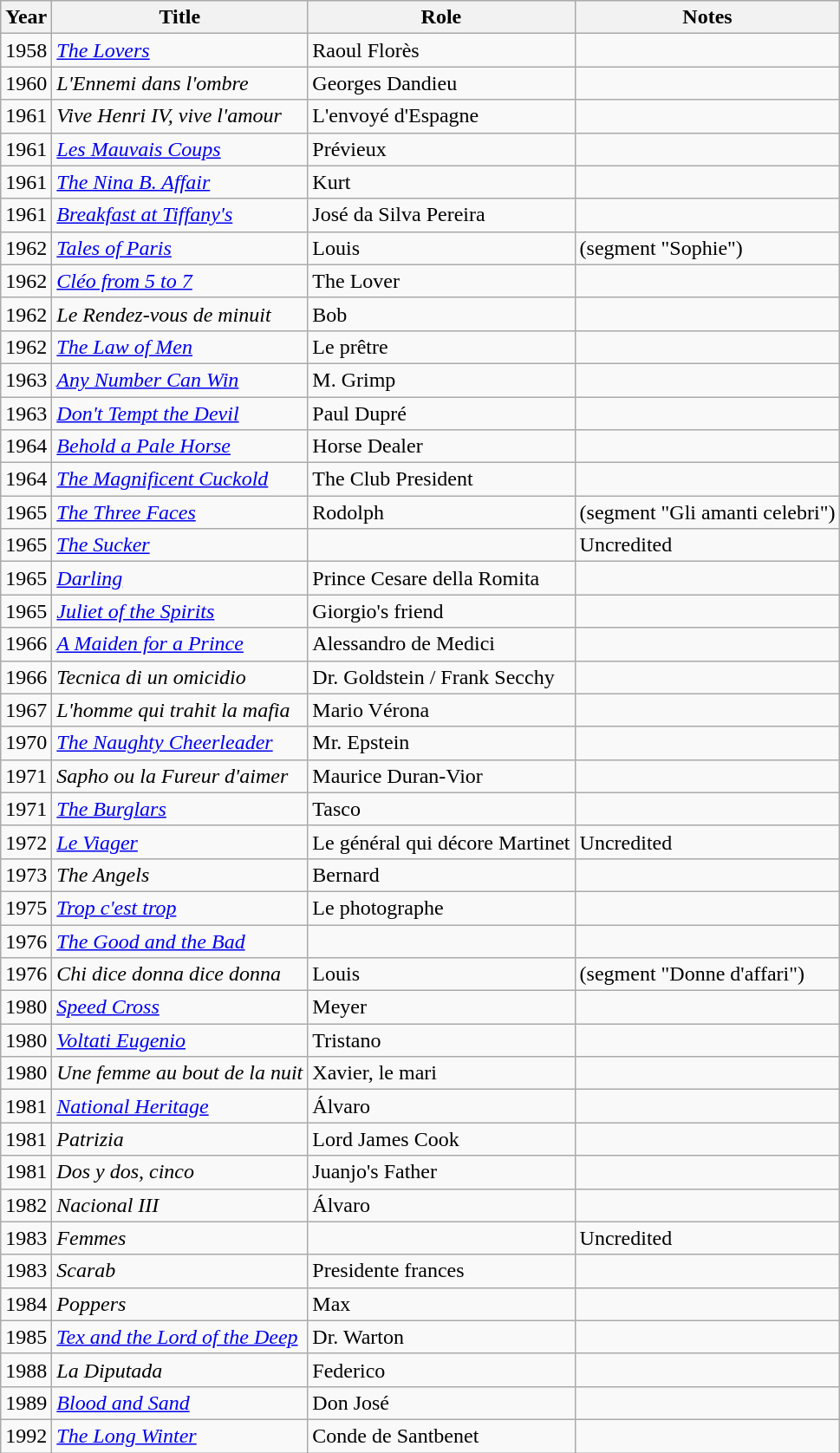<table class="wikitable">
<tr>
<th>Year</th>
<th>Title</th>
<th>Role</th>
<th>Notes</th>
</tr>
<tr>
<td>1958</td>
<td><em><a href='#'>The Lovers</a></em></td>
<td>Raoul Florès</td>
<td></td>
</tr>
<tr>
<td>1960</td>
<td><em>L'Ennemi dans l'ombre</em></td>
<td>Georges Dandieu</td>
<td></td>
</tr>
<tr>
<td>1961</td>
<td><em>Vive Henri IV, vive l'amour</em></td>
<td>L'envoyé d'Espagne</td>
<td></td>
</tr>
<tr>
<td>1961</td>
<td><em><a href='#'>Les Mauvais Coups</a></em></td>
<td>Prévieux</td>
<td></td>
</tr>
<tr>
<td>1961</td>
<td><em><a href='#'>The Nina B. Affair</a></em></td>
<td>Kurt</td>
<td></td>
</tr>
<tr>
<td>1961</td>
<td><em><a href='#'>Breakfast at Tiffany's</a></em></td>
<td>José da Silva Pereira</td>
<td></td>
</tr>
<tr>
<td>1962</td>
<td><em><a href='#'>Tales of Paris</a></em></td>
<td>Louis</td>
<td>(segment "Sophie")</td>
</tr>
<tr>
<td>1962</td>
<td><em><a href='#'>Cléo from 5 to 7</a></em></td>
<td>The Lover</td>
<td></td>
</tr>
<tr>
<td>1962</td>
<td><em>Le Rendez-vous de minuit</em></td>
<td>Bob</td>
<td></td>
</tr>
<tr>
<td>1962</td>
<td><em><a href='#'>The Law of Men</a></em></td>
<td>Le prêtre</td>
<td></td>
</tr>
<tr>
<td>1963</td>
<td><em><a href='#'>Any Number Can Win</a></em></td>
<td>M. Grimp</td>
<td></td>
</tr>
<tr>
<td>1963</td>
<td><em><a href='#'>Don't Tempt the Devil</a></em></td>
<td>Paul Dupré</td>
<td></td>
</tr>
<tr>
<td>1964</td>
<td><em><a href='#'>Behold a Pale Horse</a></em></td>
<td>Horse Dealer</td>
<td></td>
</tr>
<tr>
<td>1964</td>
<td><em><a href='#'>The Magnificent Cuckold</a></em></td>
<td>The Club President</td>
<td></td>
</tr>
<tr>
<td>1965</td>
<td><em><a href='#'>The Three Faces</a></em></td>
<td>Rodolph</td>
<td>(segment "Gli amanti celebri")</td>
</tr>
<tr>
<td>1965</td>
<td><em><a href='#'>The Sucker</a></em></td>
<td></td>
<td>Uncredited</td>
</tr>
<tr>
<td>1965</td>
<td><em><a href='#'>Darling</a></em></td>
<td>Prince Cesare della Romita</td>
<td></td>
</tr>
<tr>
<td>1965</td>
<td><em><a href='#'>Juliet of the Spirits</a></em></td>
<td>Giorgio's friend</td>
<td></td>
</tr>
<tr>
<td>1966</td>
<td><em><a href='#'>A Maiden for a Prince</a></em></td>
<td>Alessandro de Medici</td>
<td></td>
</tr>
<tr>
<td>1966</td>
<td><em>Tecnica di un omicidio</em></td>
<td>Dr. Goldstein / Frank Secchy</td>
<td></td>
</tr>
<tr>
<td>1967</td>
<td><em>L'homme qui trahit la mafia</em></td>
<td>Mario Vérona</td>
<td></td>
</tr>
<tr>
<td>1970</td>
<td><em><a href='#'>The Naughty Cheerleader</a></em></td>
<td>Mr. Epstein</td>
<td></td>
</tr>
<tr>
<td>1971</td>
<td><em>Sapho ou la Fureur d'aimer</em></td>
<td>Maurice Duran-Vior</td>
<td></td>
</tr>
<tr>
<td>1971</td>
<td><em><a href='#'>The Burglars</a></em></td>
<td>Tasco</td>
<td></td>
</tr>
<tr>
<td>1972</td>
<td><em><a href='#'>Le Viager</a></em></td>
<td>Le général qui décore Martinet</td>
<td>Uncredited</td>
</tr>
<tr>
<td>1973</td>
<td><em>The Angels</em></td>
<td>Bernard</td>
<td></td>
</tr>
<tr>
<td>1975</td>
<td><em><a href='#'>Trop c'est trop</a></em></td>
<td>Le photographe</td>
<td></td>
</tr>
<tr>
<td>1976</td>
<td><em><a href='#'>The Good and the Bad</a></em></td>
<td></td>
<td></td>
</tr>
<tr>
<td>1976</td>
<td><em>Chi dice donna dice donna</em></td>
<td>Louis</td>
<td>(segment "Donne d'affari")</td>
</tr>
<tr>
<td>1980</td>
<td><em><a href='#'>Speed Cross</a></em></td>
<td>Meyer</td>
<td></td>
</tr>
<tr>
<td>1980</td>
<td><em><a href='#'>Voltati Eugenio</a></em></td>
<td>Tristano</td>
<td></td>
</tr>
<tr>
<td>1980</td>
<td><em>Une femme au bout de la nuit</em></td>
<td>Xavier, le mari</td>
<td></td>
</tr>
<tr>
<td>1981</td>
<td><em><a href='#'>National Heritage</a></em></td>
<td>Álvaro</td>
<td></td>
</tr>
<tr>
<td>1981</td>
<td><em>Patrizia</em></td>
<td>Lord James Cook</td>
<td></td>
</tr>
<tr>
<td>1981</td>
<td><em>Dos y dos, cinco</em></td>
<td>Juanjo's Father</td>
<td></td>
</tr>
<tr>
<td>1982</td>
<td><em>Nacional III</em></td>
<td>Álvaro</td>
<td></td>
</tr>
<tr>
<td>1983</td>
<td><em>Femmes</em></td>
<td></td>
<td>Uncredited</td>
</tr>
<tr>
<td>1983</td>
<td><em>Scarab</em></td>
<td>Presidente frances</td>
<td></td>
</tr>
<tr>
<td>1984</td>
<td><em>Poppers</em></td>
<td>Max</td>
<td></td>
</tr>
<tr>
<td>1985</td>
<td><em><a href='#'>Tex and the Lord of the Deep</a></em></td>
<td>Dr. Warton</td>
<td></td>
</tr>
<tr>
<td>1988</td>
<td><em>La Diputada</em></td>
<td>Federico</td>
<td></td>
</tr>
<tr>
<td>1989</td>
<td><em><a href='#'>Blood and Sand</a></em></td>
<td>Don José</td>
<td></td>
</tr>
<tr>
<td>1992</td>
<td><em><a href='#'>The Long Winter</a></em></td>
<td>Conde de Santbenet</td>
<td></td>
</tr>
</table>
